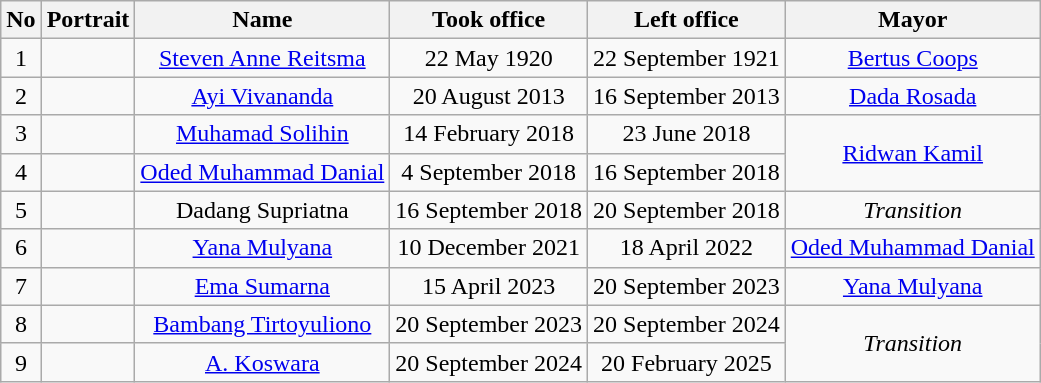<table class="wikitable" style="text-align: center; float:center;">
<tr>
<th>No</th>
<th>Portrait</th>
<th>Name</th>
<th>Took office</th>
<th>Left office</th>
<th>Mayor</th>
</tr>
<tr>
<td>1</td>
<td></td>
<td><a href='#'>Steven Anne Reitsma</a></td>
<td>22 May 1920</td>
<td>22 September 1921</td>
<td><a href='#'>Bertus Coops</a></td>
</tr>
<tr>
<td>2</td>
<td></td>
<td><a href='#'>Ayi Vivananda</a></td>
<td>20 August 2013</td>
<td>16 September 2013</td>
<td><a href='#'>Dada Rosada</a></td>
</tr>
<tr>
<td>3</td>
<td></td>
<td><a href='#'>Muhamad Solihin</a></td>
<td>14 February 2018</td>
<td>23 June 2018</td>
<td rowspan="2"><a href='#'>Ridwan Kamil</a></td>
</tr>
<tr>
<td>4</td>
<td></td>
<td><a href='#'>Oded Muhammad Danial</a></td>
<td>4 September 2018</td>
<td>16 September 2018</td>
</tr>
<tr>
<td>5</td>
<td></td>
<td>Dadang Supriatna </td>
<td>16 September 2018</td>
<td>20 September 2018</td>
<td><em>Transition</em></td>
</tr>
<tr>
<td>6</td>
<td></td>
<td><a href='#'>Yana Mulyana</a></td>
<td>10 December 2021</td>
<td>18 April 2022</td>
<td><a href='#'>Oded Muhammad Danial</a></td>
</tr>
<tr>
<td>7</td>
<td></td>
<td><a href='#'>Ema Sumarna</a></td>
<td>15 April 2023</td>
<td>20 September 2023</td>
<td><a href='#'>Yana Mulyana</a></td>
</tr>
<tr>
<td>8</td>
<td></td>
<td><a href='#'>Bambang Tirtoyuliono</a></td>
<td>20 September 2023</td>
<td>20 September 2024</td>
<td rowspan="2"><em>Transition</em></td>
</tr>
<tr>
<td>9</td>
<td></td>
<td><a href='#'>A. Koswara</a></td>
<td>20 September 2024</td>
<td>20 February 2025</td>
</tr>
</table>
